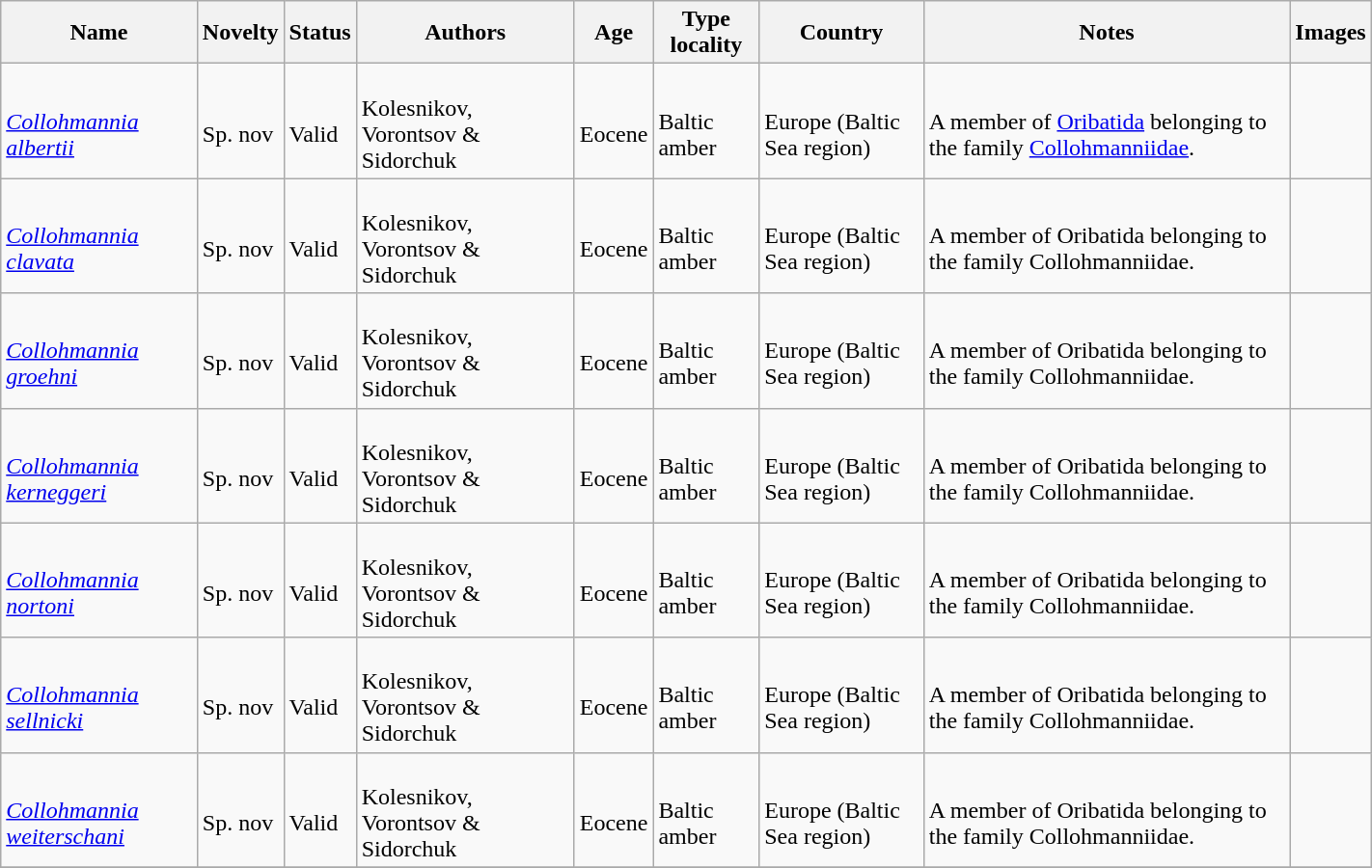<table class="wikitable sortable" align="center" width="75%">
<tr>
<th>Name</th>
<th>Novelty</th>
<th>Status</th>
<th>Authors</th>
<th>Age</th>
<th>Type locality</th>
<th>Country</th>
<th>Notes</th>
<th>Images</th>
</tr>
<tr>
<td><br><em><a href='#'>Collohmannia albertii</a></em></td>
<td><br>Sp. nov</td>
<td><br>Valid</td>
<td><br>Kolesnikov, Vorontsov & Sidorchuk</td>
<td><br>Eocene</td>
<td><br>Baltic amber</td>
<td><br>Europe (Baltic Sea region)</td>
<td><br>A member of <a href='#'>Oribatida</a> belonging to the family <a href='#'>Collohmanniidae</a>.</td>
<td></td>
</tr>
<tr>
<td><br><em><a href='#'>Collohmannia clavata</a></em></td>
<td><br>Sp. nov</td>
<td><br>Valid</td>
<td><br>Kolesnikov, Vorontsov & Sidorchuk</td>
<td><br>Eocene</td>
<td><br>Baltic amber</td>
<td><br>Europe (Baltic Sea region)</td>
<td><br>A member of Oribatida belonging to the family Collohmanniidae.</td>
<td></td>
</tr>
<tr>
<td><br><em><a href='#'>Collohmannia groehni</a></em></td>
<td><br>Sp. nov</td>
<td><br>Valid</td>
<td><br>Kolesnikov, Vorontsov & Sidorchuk</td>
<td><br>Eocene</td>
<td><br>Baltic amber</td>
<td><br>Europe (Baltic Sea region)</td>
<td><br>A member of Oribatida belonging to the family Collohmanniidae.</td>
<td></td>
</tr>
<tr>
<td><br><em><a href='#'>Collohmannia kerneggeri</a></em></td>
<td><br>Sp. nov</td>
<td><br>Valid</td>
<td><br>Kolesnikov, Vorontsov & Sidorchuk</td>
<td><br>Eocene</td>
<td><br>Baltic amber</td>
<td><br>Europe (Baltic Sea region)</td>
<td><br>A member of Oribatida belonging to the family Collohmanniidae.</td>
<td></td>
</tr>
<tr>
<td><br><em><a href='#'>Collohmannia nortoni</a></em></td>
<td><br>Sp. nov</td>
<td><br>Valid</td>
<td><br>Kolesnikov, Vorontsov & Sidorchuk</td>
<td><br>Eocene</td>
<td><br>Baltic amber</td>
<td><br>Europe (Baltic Sea region)</td>
<td><br>A member of Oribatida belonging to the family Collohmanniidae.</td>
<td></td>
</tr>
<tr>
<td><br><em><a href='#'>Collohmannia sellnicki</a></em></td>
<td><br>Sp. nov</td>
<td><br>Valid</td>
<td><br>Kolesnikov, Vorontsov & Sidorchuk</td>
<td><br>Eocene</td>
<td><br>Baltic amber</td>
<td><br>Europe (Baltic Sea region)</td>
<td><br>A member of Oribatida belonging to the family Collohmanniidae.</td>
<td></td>
</tr>
<tr>
<td><br><em><a href='#'>Collohmannia weiterschani</a></em></td>
<td><br>Sp. nov</td>
<td><br>Valid</td>
<td><br>Kolesnikov, Vorontsov & Sidorchuk</td>
<td><br>Eocene</td>
<td><br>Baltic amber</td>
<td><br>Europe (Baltic Sea region)</td>
<td><br>A member of Oribatida belonging to the family Collohmanniidae.</td>
<td></td>
</tr>
<tr>
</tr>
</table>
